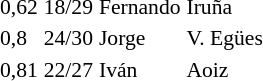<table style="font-size: 90%; border-collapse:collapse" border=0 cellspacing=0 cellpadding=2>
<tr bgcolor=#DCDCDC>
</tr>
<tr>
<td>0,62</td>
<td>18/29</td>
<td>Fernando</td>
<td>Iruña</td>
</tr>
<tr>
<td>0,8</td>
<td>24/30</td>
<td>Jorge</td>
<td>V. Egües</td>
</tr>
<tr>
<td>0,81</td>
<td>22/27</td>
<td>Iván</td>
<td>Aoiz</td>
</tr>
</table>
